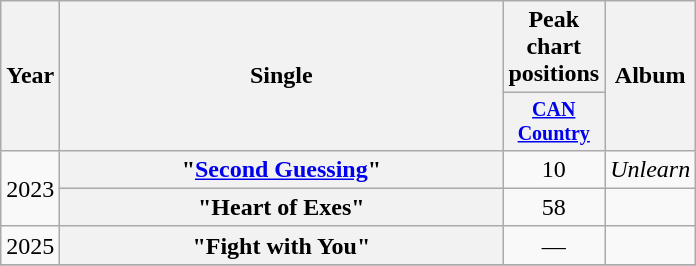<table class="wikitable plainrowheaders" style="text-align:center;">
<tr>
<th rowspan="2">Year</th>
<th rowspan="2" style="width:18em;">Single</th>
<th colspan="1">Peak chart positions</th>
<th rowspan="2">Album</th>
</tr>
<tr style="font-size:smaller;">
<th style="width:4em;"><a href='#'>CAN Country</a><br></th>
</tr>
<tr>
<td rowspan="2">2023</td>
<th scope="row">"<a href='#'>Second Guessing</a>"</th>
<td>10</td>
<td align="left"><em>Unlearn</em></td>
</tr>
<tr>
<th scope="row">"Heart of Exes"</th>
<td>58</td>
<td></td>
</tr>
<tr>
<td>2025</td>
<th scope="row">"Fight with You"<br></th>
<td>—</td>
<td></td>
</tr>
<tr>
</tr>
</table>
